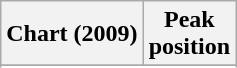<table class="wikitable sortable">
<tr>
<th align="left">Chart (2009)</th>
<th align="center">Peak<br>position</th>
</tr>
<tr>
</tr>
<tr>
</tr>
<tr>
</tr>
<tr>
</tr>
</table>
